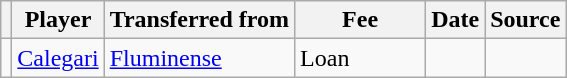<table class="wikitable plainrowheaders sortable">
<tr>
<th></th>
<th scope="col">Player</th>
<th>Transferred from</th>
<th style="width: 80px;">Fee</th>
<th scope="col">Date</th>
<th scope="col">Source</th>
</tr>
<tr>
<td align="center"></td>
<td> <a href='#'>Calegari</a></td>
<td> <a href='#'>Fluminense</a></td>
<td>Loan</td>
<td></td>
<td></td>
</tr>
</table>
